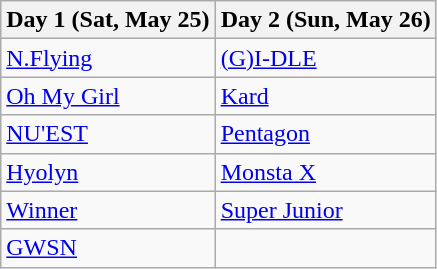<table class="wikitable">
<tr>
<th>Day 1 (Sat, May 25)</th>
<th>Day 2 (Sun, May 26)</th>
</tr>
<tr>
<td><a href='#'>N.Flying</a></td>
<td><a href='#'>(G)I-DLE</a></td>
</tr>
<tr>
<td><a href='#'>Oh My Girl</a></td>
<td><a href='#'>Kard</a></td>
</tr>
<tr>
<td><a href='#'>NU'EST</a></td>
<td><a href='#'>Pentagon</a></td>
</tr>
<tr>
<td><a href='#'>Hyolyn</a></td>
<td><a href='#'>Monsta X</a></td>
</tr>
<tr>
<td><a href='#'>Winner</a></td>
<td><a href='#'>Super Junior</a></td>
</tr>
<tr>
<td><a href='#'>GWSN</a></td>
<td></td>
</tr>
</table>
